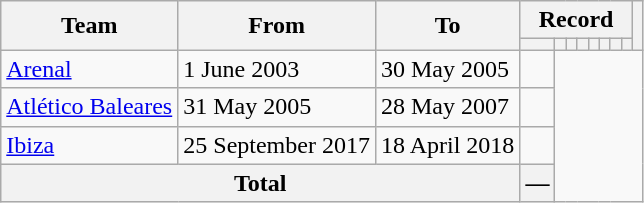<table class="wikitable" style="text-align: center">
<tr>
<th rowspan="2">Team</th>
<th rowspan="2">From</th>
<th rowspan="2">To</th>
<th colspan="8">Record</th>
<th rowspan=2></th>
</tr>
<tr>
<th></th>
<th></th>
<th></th>
<th></th>
<th></th>
<th></th>
<th></th>
<th></th>
</tr>
<tr>
<td align=left><a href='#'>Arenal</a></td>
<td align=left>1 June 2003</td>
<td align=left>30 May 2005<br></td>
<td></td>
</tr>
<tr>
<td align=left><a href='#'>Atlético Baleares</a></td>
<td align=left>31 May 2005</td>
<td align=left>28 May 2007<br></td>
<td></td>
</tr>
<tr>
<td align=left><a href='#'>Ibiza</a></td>
<td align=left>25 September 2017</td>
<td align=left>18 April 2018<br></td>
<td></td>
</tr>
<tr>
<th colspan="3">Total<br></th>
<th>—</th>
</tr>
</table>
